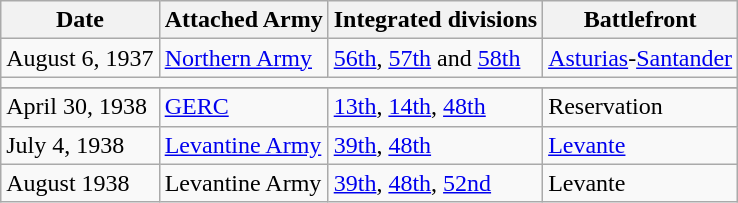<table class = "wikitable">
<tr>
<th>Date</th>
<th>Attached Army</th>
<th>Integrated divisions</th>
<th>Battlefront</th>
</tr>
<tr>
<td>August 6, 1937</td>
<td><a href='#'>Northern Army</a></td>
<td><a href='#'>56th</a>, <a href='#'> 57th</a> and <a href='#'>58th</a></td>
<td><a href='#'>Asturias</a>-<a href='#'>Santander</a></td>
</tr>
<tr>
<td colspan = "4" style = "background-color: # 999;" align = "center"></td>
</tr>
<tr style = "border-top: solid 3px # 999;">
</tr>
<tr>
<td>April 30, 1938</td>
<td><a href='#'>GERC</a></td>
<td><a href='#'> 13th</a>, <a href='#'>14th</a>, <a href='#'>48th</a></td>
<td>Reservation</td>
</tr>
<tr>
<td>July 4, 1938</td>
<td><a href='#'>Levantine Army</a></td>
<td><a href='#'>39th</a>, <a href='#'>48th</a></td>
<td><a href='#'>Levante</a></td>
</tr>
<tr>
<td>August 1938</td>
<td>Levantine Army</td>
<td><a href='#'>39th</a>, <a href='#'>48th</a>, <a href='#'>52nd</a></td>
<td>Levante</td>
</tr>
</table>
